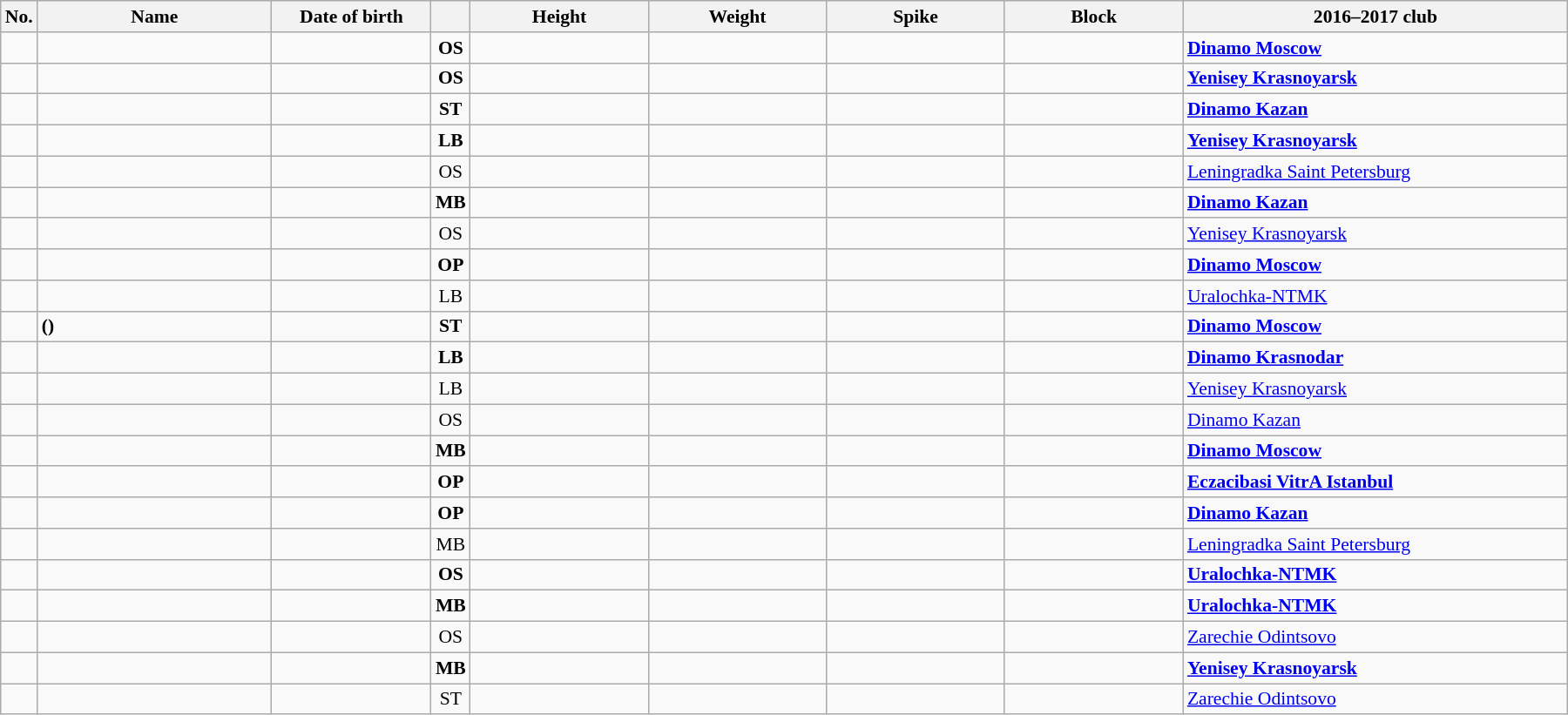<table class="wikitable sortable" style="font-size:90%; text-align:center;">
<tr>
<th>No.</th>
<th style="width:12em">Name</th>
<th style="width:8em">Date of birth</th>
<th></th>
<th style="width:9em">Height</th>
<th style="width:9em">Weight</th>
<th style="width:9em">Spike</th>
<th style="width:9em">Block</th>
<th style="width:20em">2016–2017 club</th>
</tr>
<tr style="font-weight:bold;">
<td></td>
<td align=left></td>
<td align=right></td>
<td>OS</td>
<td></td>
<td></td>
<td></td>
<td></td>
<td align=left> <a href='#'>Dinamo Moscow</a></td>
</tr>
<tr style="font-weight:bold;">
<td></td>
<td align=left></td>
<td align=right></td>
<td>OS</td>
<td></td>
<td></td>
<td></td>
<td></td>
<td align=left> <a href='#'>Yenisey Krasnoyarsk</a></td>
</tr>
<tr style="font-weight:bold;">
<td></td>
<td align=left></td>
<td align=right></td>
<td>ST</td>
<td></td>
<td></td>
<td></td>
<td></td>
<td align=left> <a href='#'>Dinamo Kazan</a></td>
</tr>
<tr style="font-weight:bold;">
<td></td>
<td align=left></td>
<td align=right></td>
<td>LB</td>
<td></td>
<td></td>
<td></td>
<td></td>
<td align=left> <a href='#'>Yenisey Krasnoyarsk</a></td>
</tr>
<tr>
<td></td>
<td align=left></td>
<td align=right></td>
<td>OS</td>
<td></td>
<td></td>
<td></td>
<td></td>
<td align=left> <a href='#'>Leningradka Saint Petersburg</a></td>
</tr>
<tr style="font-weight:bold;">
<td></td>
<td align=left></td>
<td align=right></td>
<td>MB</td>
<td></td>
<td></td>
<td></td>
<td></td>
<td align=left> <a href='#'>Dinamo Kazan</a></td>
</tr>
<tr>
<td></td>
<td align=left></td>
<td align=right></td>
<td>OS</td>
<td></td>
<td></td>
<td></td>
<td></td>
<td align=left> <a href='#'>Yenisey Krasnoyarsk</a></td>
</tr>
<tr style="font-weight:bold;">
<td></td>
<td align=left></td>
<td align=right></td>
<td>OP</td>
<td></td>
<td></td>
<td></td>
<td></td>
<td align=left> <a href='#'>Dinamo Moscow</a></td>
</tr>
<tr>
<td></td>
<td align=left></td>
<td align=right></td>
<td>LB</td>
<td></td>
<td></td>
<td></td>
<td></td>
<td align=left> <a href='#'>Uralochka-NTMK</a></td>
</tr>
<tr style="font-weight:bold;">
<td></td>
<td align=left> ()</td>
<td align=right></td>
<td>ST</td>
<td></td>
<td></td>
<td></td>
<td></td>
<td align=left> <a href='#'>Dinamo Moscow</a></td>
</tr>
<tr style="font-weight:bold;">
<td></td>
<td align=left></td>
<td align=right></td>
<td>LB</td>
<td></td>
<td></td>
<td></td>
<td></td>
<td align=left> <a href='#'>Dinamo Krasnodar</a></td>
</tr>
<tr>
<td></td>
<td align=left></td>
<td align=right></td>
<td>LB</td>
<td></td>
<td></td>
<td></td>
<td></td>
<td align=left> <a href='#'>Yenisey Krasnoyarsk</a></td>
</tr>
<tr>
<td></td>
<td align=left></td>
<td align=right></td>
<td>OS</td>
<td></td>
<td></td>
<td></td>
<td></td>
<td align=left> <a href='#'>Dinamo Kazan</a></td>
</tr>
<tr style="font-weight:bold;">
<td></td>
<td align=left></td>
<td align=right></td>
<td>MB</td>
<td></td>
<td></td>
<td></td>
<td></td>
<td align=left> <a href='#'>Dinamo Moscow</a></td>
</tr>
<tr style="font-weight:bold;">
<td></td>
<td align=left></td>
<td align=right></td>
<td>OP</td>
<td></td>
<td></td>
<td></td>
<td></td>
<td align=left> <a href='#'>Eczacibasi VitrA Istanbul</a></td>
</tr>
<tr style="font-weight:bold;">
<td></td>
<td align=left></td>
<td align=right></td>
<td>OP</td>
<td></td>
<td></td>
<td></td>
<td></td>
<td align=left> <a href='#'>Dinamo Kazan</a></td>
</tr>
<tr>
<td></td>
<td align=left></td>
<td align=right></td>
<td>MB</td>
<td></td>
<td></td>
<td></td>
<td></td>
<td align=left> <a href='#'>Leningradka Saint Petersburg</a></td>
</tr>
<tr style="font-weight:bold;">
<td></td>
<td align=left></td>
<td align=right></td>
<td>OS</td>
<td></td>
<td></td>
<td></td>
<td></td>
<td align=left> <a href='#'>Uralochka-NTMK</a></td>
</tr>
<tr style="font-weight:bold;">
<td></td>
<td align=left></td>
<td align=right></td>
<td>MB</td>
<td></td>
<td></td>
<td></td>
<td></td>
<td align=left> <a href='#'>Uralochka-NTMK</a></td>
</tr>
<tr>
<td></td>
<td align=left></td>
<td align=right></td>
<td>OS</td>
<td></td>
<td></td>
<td></td>
<td></td>
<td align=left> <a href='#'>Zarechie Odintsovo</a></td>
</tr>
<tr style="font-weight:bold;">
<td></td>
<td align=left></td>
<td align=right></td>
<td>MB</td>
<td></td>
<td></td>
<td></td>
<td></td>
<td align=left> <a href='#'>Yenisey Krasnoyarsk</a></td>
</tr>
<tr>
<td></td>
<td align=left></td>
<td align=right></td>
<td>ST</td>
<td></td>
<td></td>
<td></td>
<td></td>
<td align=left> <a href='#'>Zarechie Odintsovo</a></td>
</tr>
</table>
